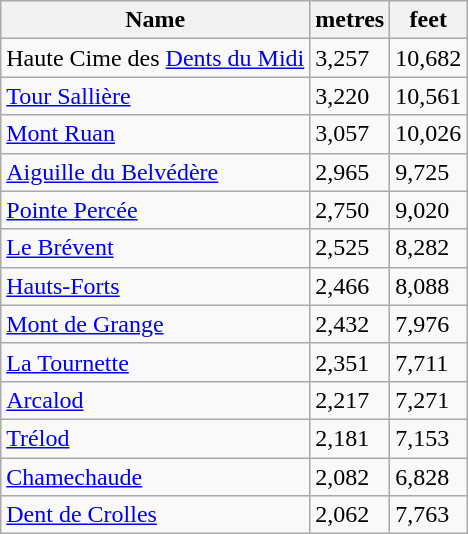<table class="wikitable sortable">
<tr>
<th>Name</th>
<th>metres</th>
<th>feet</th>
</tr>
<tr>
<td>Haute Cime des <a href='#'>Dents du Midi</a></td>
<td>3,257</td>
<td>10,682</td>
</tr>
<tr>
<td><a href='#'>Tour Sallière</a></td>
<td>3,220</td>
<td>10,561</td>
</tr>
<tr>
<td><a href='#'>Mont Ruan</a></td>
<td>3,057</td>
<td>10,026</td>
</tr>
<tr>
<td><a href='#'>Aiguille du Belvédère</a></td>
<td>2,965</td>
<td>9,725</td>
</tr>
<tr>
<td><a href='#'>Pointe Percée</a></td>
<td>2,750</td>
<td>9,020</td>
</tr>
<tr>
<td><a href='#'>Le Brévent</a></td>
<td>2,525</td>
<td>8,282</td>
</tr>
<tr>
<td><a href='#'>Hauts-Forts</a></td>
<td>2,466</td>
<td>8,088</td>
</tr>
<tr>
<td><a href='#'>Mont de Grange</a></td>
<td>2,432</td>
<td>7,976</td>
</tr>
<tr>
<td><a href='#'>La Tournette</a></td>
<td>2,351</td>
<td>7,711</td>
</tr>
<tr>
<td><a href='#'>Arcalod</a></td>
<td>2,217</td>
<td>7,271</td>
</tr>
<tr>
<td><a href='#'>Trélod</a></td>
<td>2,181</td>
<td>7,153</td>
</tr>
<tr>
<td><a href='#'>Chamechaude</a></td>
<td>2,082</td>
<td>6,828</td>
</tr>
<tr>
<td><a href='#'>Dent de Crolles</a></td>
<td>2,062</td>
<td>7,763</td>
</tr>
</table>
